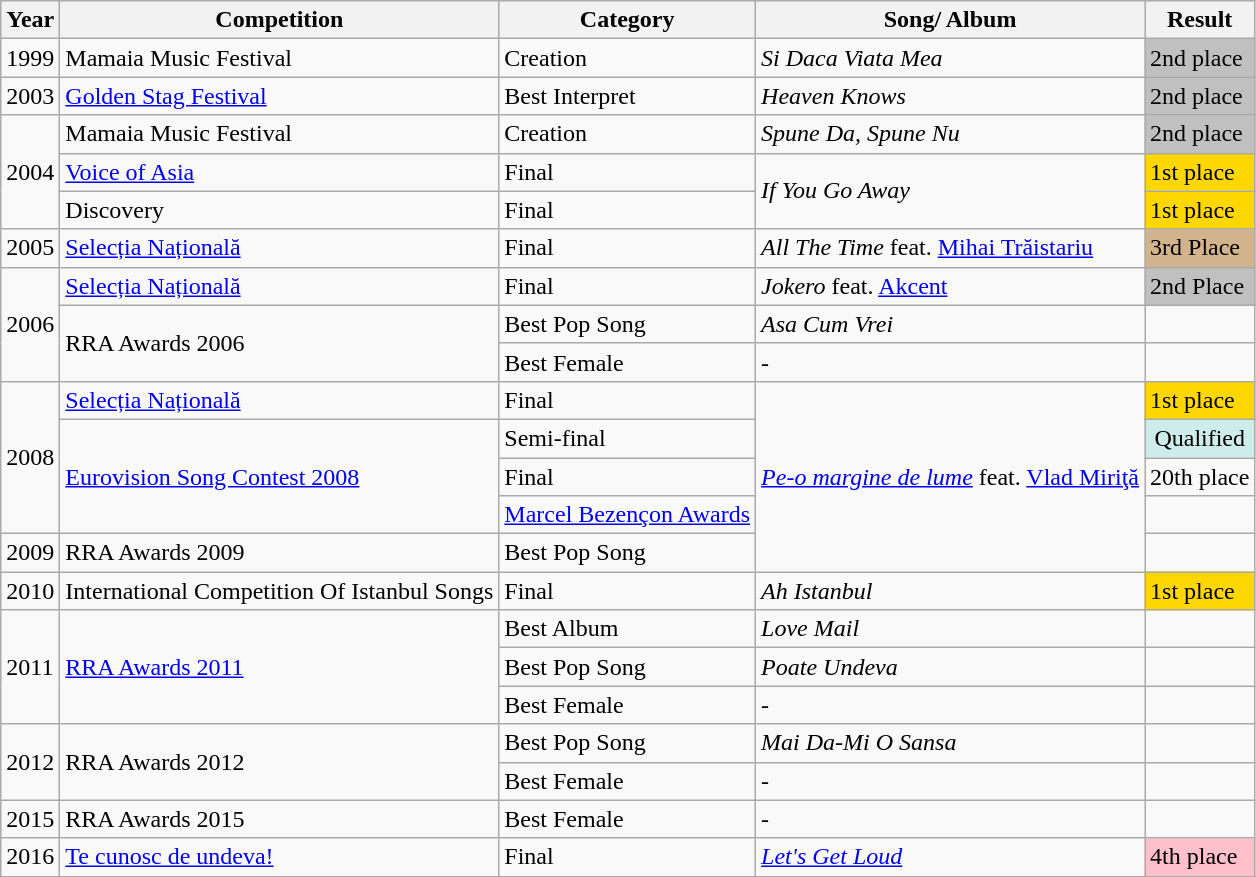<table class="wikitable">
<tr>
<th style="text-align:center;">Year</th>
<th style="text-align:center;">Competition</th>
<th style="text-align:center;">Category</th>
<th style="text-align:center;">Song/ Album</th>
<th style="text-align:center;">Result</th>
</tr>
<tr>
<td rowspan="1">1999</td>
<td rowspan="1">Mamaia Music Festival</td>
<td rowspan="1">Creation</td>
<td rowspan="1"><em>Si Daca Viata Mea</em></td>
<td bgcolor="silver">2nd place</td>
</tr>
<tr>
<td rowspan="1">2003</td>
<td rowspan="1"><a href='#'>Golden Stag Festival</a></td>
<td rowspan="1">Best Interpret</td>
<td rowspan="1"><em>Heaven Knows</em></td>
<td bgcolor="silver">2nd place</td>
</tr>
<tr>
<td rowspan="3">2004</td>
<td rowspan="1">Mamaia Music Festival</td>
<td rowspan="1">Creation</td>
<td rowspan="1"><em>Spune Da, Spune Nu</em></td>
<td bgcolor="silver">2nd place</td>
</tr>
<tr>
<td rowspan="1"><a href='#'>Voice of Asia</a></td>
<td rowspan="1">Final</td>
<td rowspan="2"><em>If You Go Away</em></td>
<td bgcolor="gold">1st place</td>
</tr>
<tr>
<td rowspan="1">Discovery</td>
<td rowspan="1">Final</td>
<td bgcolor="gold">1st place</td>
</tr>
<tr>
<td rowspan="1">2005</td>
<td rowspan="1"><a href='#'>Selecția Națională</a></td>
<td rowspan="1">Final</td>
<td rowspan="1"><em>All The Time</em> feat. <a href='#'>Mihai Trăistariu</a></td>
<td bgcolor="tan">3rd Place</td>
</tr>
<tr>
<td rowspan="3">2006</td>
<td rowspan="1"><a href='#'>Selecția Națională</a></td>
<td rowspan="1">Final</td>
<td rowspan="1"><em>Jokero</em> feat. <a href='#'>Akcent</a></td>
<td bgcolor="silver">2nd Place</td>
</tr>
<tr>
<td rowspan="2">RRA Awards 2006</td>
<td rowspan="1">Best Pop Song</td>
<td rowspan="1"><em>Asa Cum Vrei</em></td>
<td></td>
</tr>
<tr>
<td rowspan="1">Best Female</td>
<td rowspan="1">-</td>
<td></td>
</tr>
<tr>
<td rowspan="4">2008</td>
<td rowspan="1"><a href='#'>Selecția Națională</a></td>
<td>Final</td>
<td rowspan="5"><em><a href='#'>Pe-o margine de lume</a></em> feat. <a href='#'>Vlad Miriţă</a></td>
<td bgcolor="gold">1st place</td>
</tr>
<tr>
<td rowspan="3"><a href='#'>Eurovision Song Contest 2008</a></td>
<td>Semi-final</td>
<td style="text-align:center; background:#cfecec;">Qualified</td>
</tr>
<tr>
<td>Final</td>
<td style="text-align:center; background:">20th place</td>
</tr>
<tr>
<td><a href='#'>Marcel Bezençon Awards</a></td>
<td></td>
</tr>
<tr>
<td rowspan="1">2009</td>
<td rowspan="1">RRA Awards 2009</td>
<td rowspan="1">Best Pop Song</td>
<td></td>
</tr>
<tr>
<td rowspan="1">2010</td>
<td rowspan="1">International Competition Of Istanbul Songs</td>
<td rowspan="1">Final</td>
<td rowspan="1"><em>Ah Istanbul</em></td>
<td bgcolor="gold">1st place</td>
</tr>
<tr>
<td rowspan="3">2011</td>
<td rowspan="3"><a href='#'>RRA Awards 2011</a></td>
<td rowspan="1">Best Album</td>
<td rowspan="1"><em>Love Mail</em></td>
<td></td>
</tr>
<tr>
<td rowspan="1">Best Pop Song</td>
<td rowspan="1"><em>Poate Undeva</em></td>
<td></td>
</tr>
<tr>
<td rowspan="1">Best Female</td>
<td rowspan="1">-</td>
<td></td>
</tr>
<tr>
<td rowspan="2">2012</td>
<td rowspan="2">RRA Awards 2012</td>
<td rowspan="1">Best Pop Song</td>
<td rowspan="1"><em>Mai Da-Mi O Sansa</em></td>
<td></td>
</tr>
<tr>
<td rowspan="1">Best Female</td>
<td rowspan="1">-</td>
<td></td>
</tr>
<tr>
<td rowspan="1">2015</td>
<td rowspan="1">RRA Awards 2015</td>
<td rowspan="1">Best Female</td>
<td rowspan="1">-</td>
<td></td>
</tr>
<tr>
<td rowspan="1">2016</td>
<td rowspan="1"><a href='#'>Te cunosc de undeva!</a></td>
<td rowspan="1">Final</td>
<td rowspan="1"><em><a href='#'>Let's Get Loud</a></em></td>
<td style="background:pink;">4th place</td>
</tr>
<tr>
</tr>
</table>
